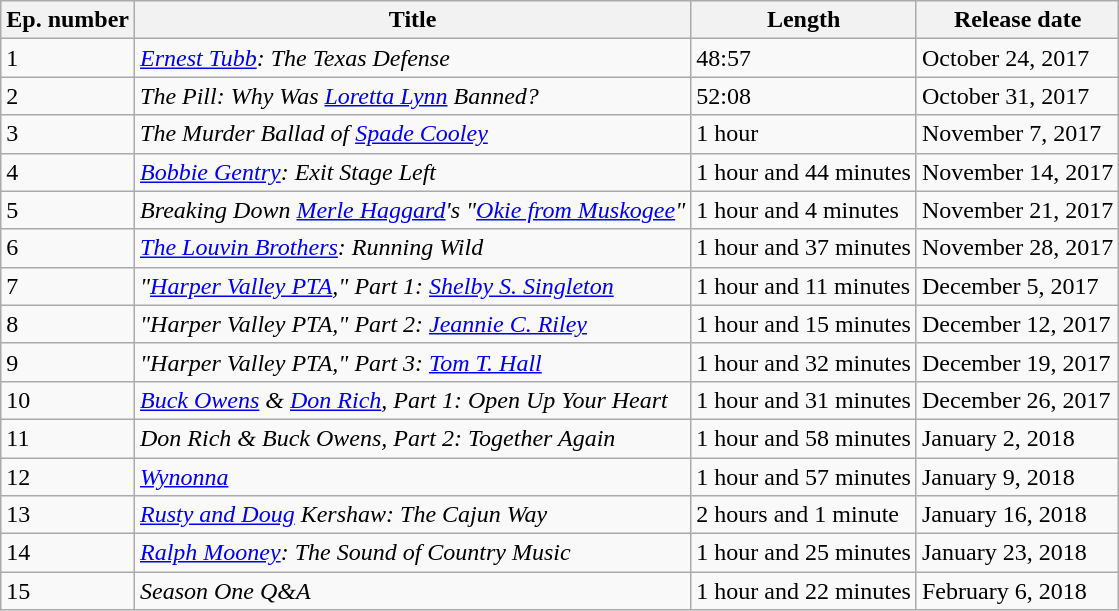<table class="wikitable collapsible" border="1">
<tr>
<th>Ep. number</th>
<th>Title</th>
<th>Length</th>
<th>Release date</th>
</tr>
<tr>
<td>1</td>
<td><em><a href='#'>Ernest Tubb</a>: The Texas Defense</em></td>
<td>48:57</td>
<td>October 24, 2017</td>
</tr>
<tr>
<td>2</td>
<td><em>The Pill: Why Was <a href='#'>Loretta Lynn</a> Banned?</em></td>
<td>52:08</td>
<td>October 31, 2017</td>
</tr>
<tr>
<td>3</td>
<td><em>The Murder Ballad of <a href='#'>Spade Cooley</a></em></td>
<td>1 hour</td>
<td>November 7, 2017</td>
</tr>
<tr>
<td>4</td>
<td><em><a href='#'>Bobbie Gentry</a>: Exit Stage Left</em></td>
<td>1 hour and 44 minutes</td>
<td>November 14, 2017</td>
</tr>
<tr>
<td>5</td>
<td><em>Breaking Down <a href='#'>Merle Haggard</a>'s "<a href='#'>Okie from Muskogee</a>"</em></td>
<td>1 hour and 4 minutes</td>
<td>November 21, 2017</td>
</tr>
<tr>
<td>6</td>
<td><em><a href='#'>The Louvin Brothers</a>: Running Wild</em></td>
<td>1 hour and 37 minutes</td>
<td>November 28, 2017</td>
</tr>
<tr>
<td>7</td>
<td><em>"<a href='#'>Harper Valley PTA</a>," Part 1: <a href='#'>Shelby S. Singleton</a></em></td>
<td>1 hour and 11 minutes</td>
<td>December 5, 2017</td>
</tr>
<tr>
<td>8</td>
<td><em>"Harper Valley PTA," Part 2: <a href='#'>Jeannie C. Riley</a></em></td>
<td>1 hour and 15 minutes</td>
<td>December 12, 2017</td>
</tr>
<tr>
<td>9</td>
<td><em>"Harper Valley PTA," Part 3: <a href='#'>Tom T. Hall</a></em></td>
<td>1 hour and 32 minutes</td>
<td>December 19, 2017</td>
</tr>
<tr>
<td>10</td>
<td><em><a href='#'>Buck Owens</a> & <a href='#'>Don Rich</a>, Part 1: Open Up Your Heart</em></td>
<td>1 hour and 31 minutes</td>
<td>December 26, 2017</td>
</tr>
<tr>
<td>11</td>
<td><em>Don Rich & Buck Owens, Part 2: Together Again</em></td>
<td>1 hour and 58 minutes</td>
<td>January 2, 2018</td>
</tr>
<tr>
<td>12</td>
<td><a href='#'><em>Wynonna</em></a></td>
<td>1 hour and 57 minutes</td>
<td>January 9, 2018</td>
</tr>
<tr>
<td>13</td>
<td><em><a href='#'>Rusty and Doug</a> Kershaw: The Cajun Way</em></td>
<td>2 hours and 1 minute</td>
<td>January 16, 2018</td>
</tr>
<tr>
<td>14</td>
<td><em><a href='#'>Ralph Mooney</a>: The Sound of Country Music</em></td>
<td>1 hour and 25 minutes</td>
<td>January 23, 2018</td>
</tr>
<tr>
<td>15</td>
<td><em>Season One Q&A</em></td>
<td>1 hour and 22 minutes</td>
<td>February 6, 2018</td>
</tr>
</table>
